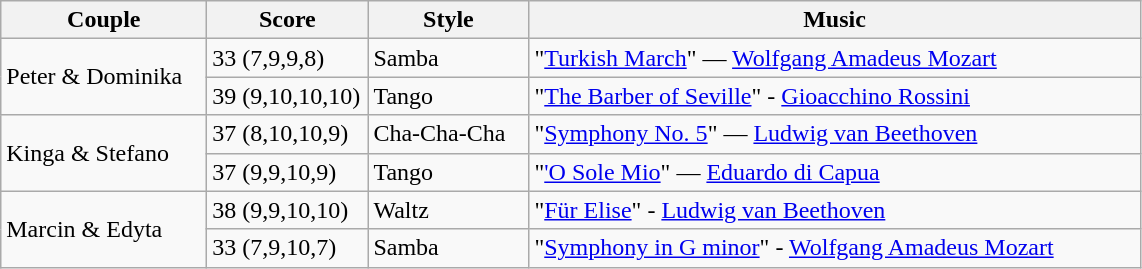<table class="wikitable">
<tr>
<th width="130">Couple</th>
<th width="100">Score</th>
<th width="100">Style</th>
<th width="400">Music</th>
</tr>
<tr>
<td rowspan=2>Peter & Dominika</td>
<td>33 (7,9,9,8)</td>
<td>Samba</td>
<td>"<a href='#'>Turkish March</a>" — <a href='#'>Wolfgang Amadeus Mozart</a></td>
</tr>
<tr>
<td>39 (9,10,10,10)</td>
<td>Tango</td>
<td>"<a href='#'>The Barber of Seville</a>" - <a href='#'>Gioacchino Rossini</a></td>
</tr>
<tr>
<td rowspan=2>Kinga & Stefano</td>
<td>37 (8,10,10,9)</td>
<td>Cha-Cha-Cha</td>
<td>"<a href='#'>Symphony No. 5</a>" — <a href='#'>Ludwig van Beethoven</a></td>
</tr>
<tr>
<td>37 (9,9,10,9)</td>
<td>Tango</td>
<td>"<a href='#'>'O Sole Mio</a>" — <a href='#'>Eduardo di Capua</a></td>
</tr>
<tr>
<td rowspan=2>Marcin & Edyta</td>
<td>38 (9,9,10,10)</td>
<td>Waltz</td>
<td>"<a href='#'>Für Elise</a>" - <a href='#'>Ludwig van Beethoven</a></td>
</tr>
<tr>
<td>33 (7,9,10,7)</td>
<td>Samba</td>
<td>"<a href='#'>Symphony in G minor</a>" - <a href='#'>Wolfgang Amadeus Mozart</a></td>
</tr>
</table>
